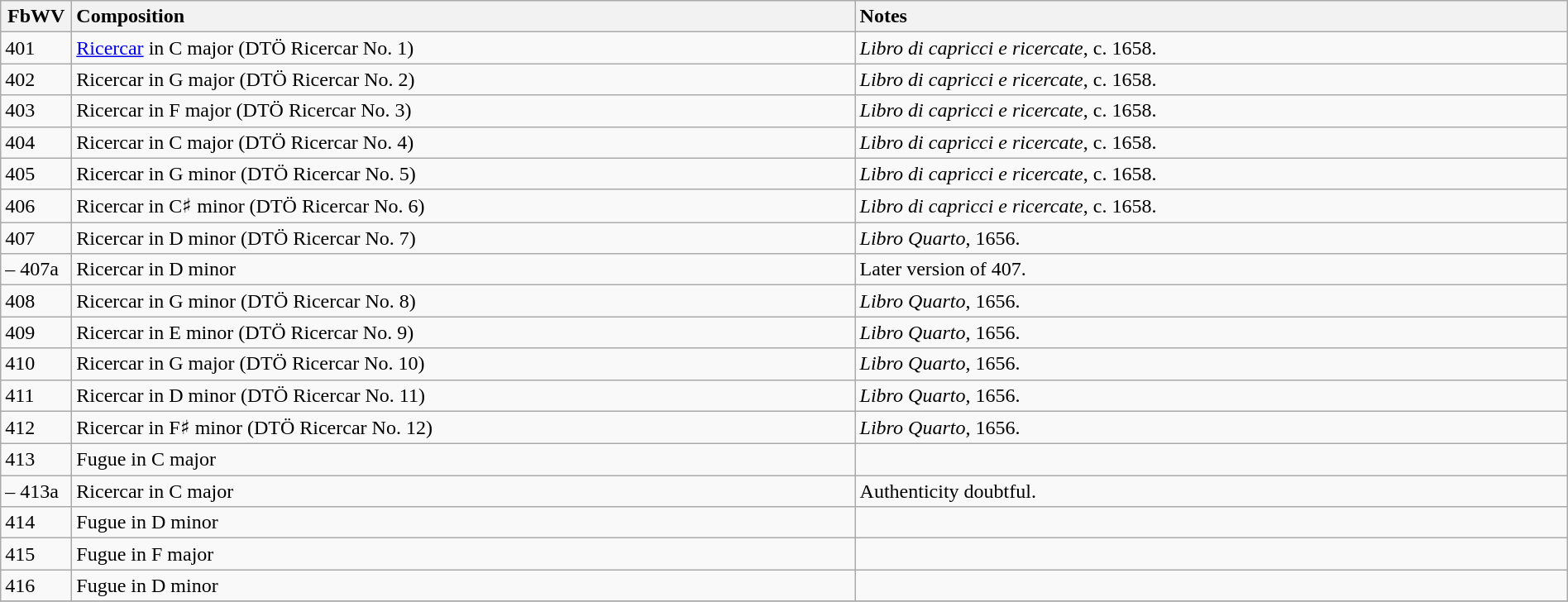<table class="wikitable" width="100%">
<tr>
<th width="50">FbWV</th>
<th style="text-align: left; width: 50%">Composition</th>
<th style="text-align: left;">Notes</th>
</tr>
<tr>
<td>401</td>
<td><a href='#'>Ricercar</a> in C major (DTÖ Ricercar No. 1)</td>
<td><em>Libro di capricci e ricercate</em>, c. 1658.</td>
</tr>
<tr>
<td>402</td>
<td>Ricercar in G major (DTÖ Ricercar No. 2)</td>
<td><em>Libro di capricci e ricercate</em>, c. 1658.</td>
</tr>
<tr>
<td>403</td>
<td>Ricercar in F major (DTÖ Ricercar No. 3)</td>
<td><em>Libro di capricci e ricercate</em>, c. 1658.</td>
</tr>
<tr>
<td>404</td>
<td>Ricercar in C major (DTÖ Ricercar No. 4)</td>
<td><em>Libro di capricci e ricercate</em>, c. 1658.</td>
</tr>
<tr>
<td>405</td>
<td>Ricercar in G minor (DTÖ Ricercar No. 5)</td>
<td><em>Libro di capricci e ricercate</em>, c. 1658.</td>
</tr>
<tr>
<td>406</td>
<td>Ricercar in C♯ minor (DTÖ Ricercar No. 6)</td>
<td><em>Libro di capricci e ricercate</em>, c. 1658.</td>
</tr>
<tr>
<td>407</td>
<td>Ricercar in D minor (DTÖ Ricercar No. 7)</td>
<td><em>Libro Quarto</em>, 1656.</td>
</tr>
<tr>
<td>– 407a</td>
<td>Ricercar in D minor</td>
<td>Later version of 407.</td>
</tr>
<tr>
<td>408</td>
<td>Ricercar in G minor (DTÖ Ricercar No. 8)</td>
<td><em>Libro Quarto</em>, 1656.</td>
</tr>
<tr>
<td>409</td>
<td>Ricercar in E minor (DTÖ Ricercar No. 9)</td>
<td><em>Libro Quarto</em>, 1656.</td>
</tr>
<tr>
<td>410</td>
<td>Ricercar in G major (DTÖ Ricercar No. 10)</td>
<td><em>Libro Quarto</em>, 1656.</td>
</tr>
<tr>
<td>411</td>
<td>Ricercar in D minor (DTÖ Ricercar No. 11)</td>
<td><em>Libro Quarto</em>, 1656.</td>
</tr>
<tr>
<td>412</td>
<td>Ricercar in F♯ minor (DTÖ Ricercar No. 12)</td>
<td><em>Libro Quarto</em>, 1656.</td>
</tr>
<tr>
<td>413</td>
<td>Fugue in C major</td>
<td></td>
</tr>
<tr>
<td>– 413a</td>
<td>Ricercar in C major</td>
<td>Authenticity doubtful.</td>
</tr>
<tr>
<td>414</td>
<td>Fugue in D minor</td>
<td></td>
</tr>
<tr>
<td>415</td>
<td>Fugue in F major</td>
<td></td>
</tr>
<tr>
<td>416</td>
<td>Fugue in D minor</td>
<td></td>
</tr>
<tr>
</tr>
</table>
